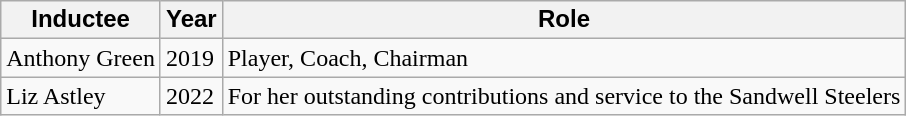<table class="wikitable">
<tr>
<th style="font-weight:bold; font-family:Arial, Helvetica, sans-serif !important;;">Inductee</th>
<th style="font-weight:bold; font-family:Arial, Helvetica, sans-serif !important;;">Year</th>
<th style="font-weight:bold; font-family:Arial, Helvetica, sans-serif !important;;">Role</th>
</tr>
<tr>
<td>Anthony Green</td>
<td>2019</td>
<td>Player, Coach, Chairman</td>
</tr>
<tr>
<td>Liz Astley</td>
<td>2022</td>
<td>For her outstanding contributions and service to the Sandwell Steelers</td>
</tr>
</table>
